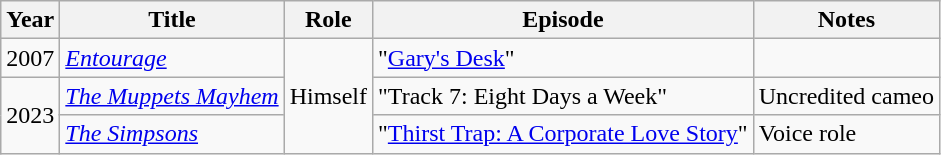<table class="wikitable">
<tr>
<th>Year</th>
<th>Title</th>
<th>Role</th>
<th>Episode</th>
<th>Notes</th>
</tr>
<tr>
<td>2007</td>
<td><em><a href='#'>Entourage</a></em></td>
<td rowspan=4>Himself</td>
<td>"<a href='#'>Gary's Desk</a>"</td>
<td></td>
</tr>
<tr>
<td rowspan=2>2023</td>
<td><em><a href='#'>The Muppets Mayhem</a></em></td>
<td>"Track 7: Eight Days a Week"</td>
<td>Uncredited cameo</td>
</tr>
<tr>
<td><em><a href='#'>The Simpsons</a></em></td>
<td>"<a href='#'>Thirst Trap: A Corporate Love Story</a>"</td>
<td>Voice role</td>
</tr>
</table>
